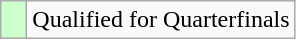<table class="wikitable">
<tr>
<td width=10px bgcolor=#ccffcc></td>
<td>Qualified for Quarterfinals</td>
</tr>
</table>
